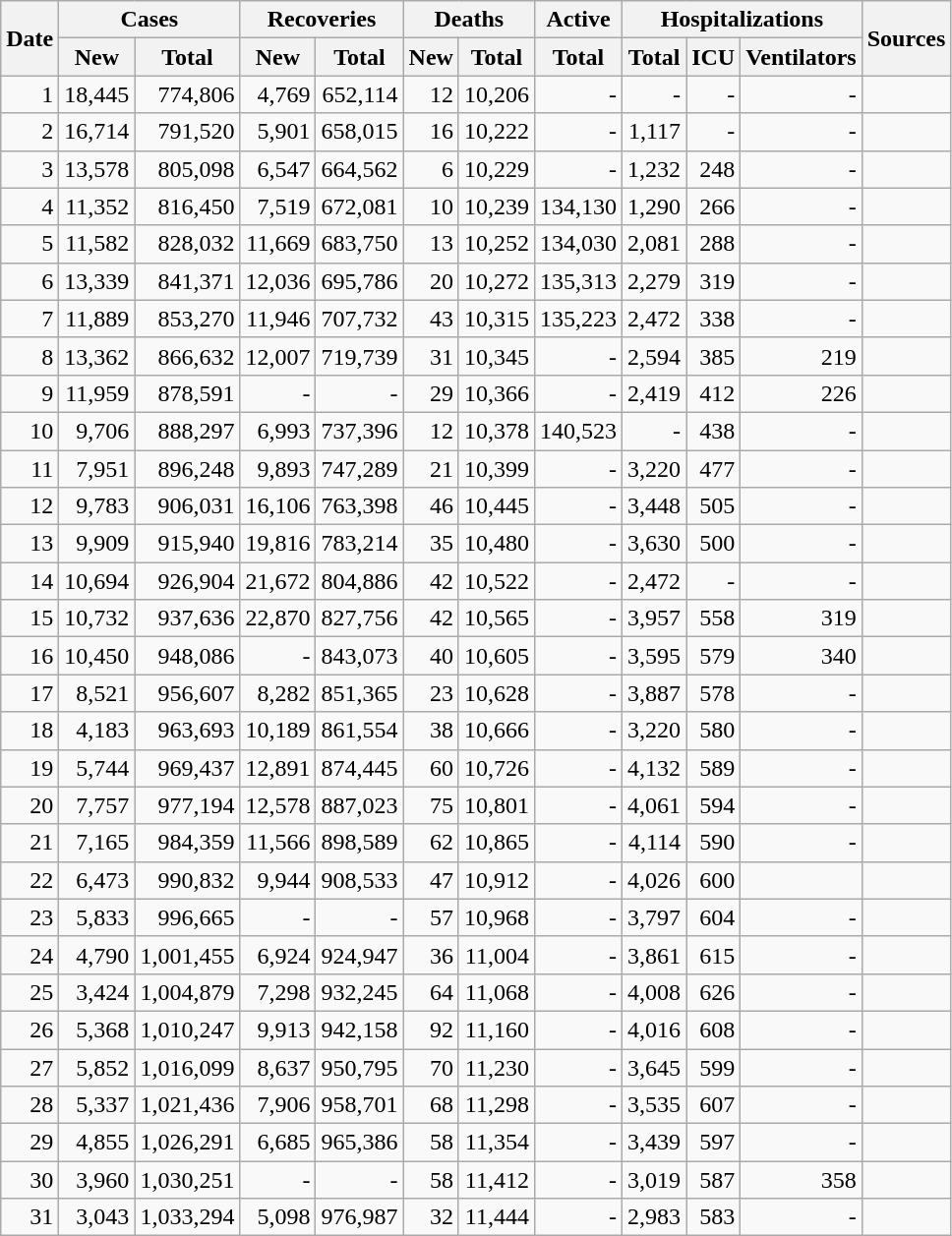<table class="wikitable sortable mw-collapsible mw-collapsed sticky-header-multi sort-under" style="text-align:right;">
<tr>
<th rowspan=2>Date</th>
<th colspan=2>Cases</th>
<th colspan=2>Recoveries</th>
<th colspan=2>Deaths</th>
<th colspan=1>Active</th>
<th colspan=3>Hospitalizations</th>
<th rowspan=2 class="unsortable">Sources</th>
</tr>
<tr>
<th>New</th>
<th>Total</th>
<th>New</th>
<th>Total</th>
<th>New</th>
<th>Total</th>
<th>Total</th>
<th>Total</th>
<th>ICU</th>
<th>Ventilators</th>
</tr>
<tr>
<td>1</td>
<td>18,445</td>
<td>774,806</td>
<td>4,769</td>
<td>652,114</td>
<td>12</td>
<td>10,206</td>
<td>-</td>
<td>-</td>
<td>-</td>
<td>-</td>
<td></td>
</tr>
<tr>
<td>2</td>
<td>16,714</td>
<td>791,520</td>
<td>5,901</td>
<td>658,015</td>
<td>16</td>
<td>10,222</td>
<td>-</td>
<td>1,117</td>
<td>-</td>
<td>-</td>
<td></td>
</tr>
<tr>
<td>3</td>
<td>13,578</td>
<td>805,098</td>
<td>6,547</td>
<td>664,562</td>
<td>6</td>
<td>10,229</td>
<td>-</td>
<td>1,232</td>
<td>248</td>
<td>-</td>
<td></td>
</tr>
<tr>
<td>4</td>
<td>11,352</td>
<td>816,450</td>
<td>7,519</td>
<td>672,081</td>
<td>10</td>
<td>10,239</td>
<td>134,130</td>
<td>1,290</td>
<td>266</td>
<td>-</td>
<td></td>
</tr>
<tr>
<td>5</td>
<td>11,582</td>
<td>828,032</td>
<td>11,669</td>
<td>683,750</td>
<td>13</td>
<td>10,252</td>
<td>134,030</td>
<td>2,081</td>
<td>288</td>
<td>-</td>
<td></td>
</tr>
<tr>
<td>6</td>
<td>13,339</td>
<td>841,371</td>
<td>12,036</td>
<td>695,786</td>
<td>20</td>
<td>10,272</td>
<td>135,313</td>
<td>2,279</td>
<td>319</td>
<td>-</td>
<td></td>
</tr>
<tr>
<td>7</td>
<td>11,889</td>
<td>853,270</td>
<td>11,946</td>
<td>707,732</td>
<td>43</td>
<td>10,315</td>
<td>135,223</td>
<td>2,472</td>
<td>338</td>
<td>-</td>
<td></td>
</tr>
<tr>
<td>8</td>
<td>13,362</td>
<td>866,632</td>
<td>12,007</td>
<td>719,739</td>
<td>31</td>
<td>10,345</td>
<td>-</td>
<td>2,594</td>
<td>385</td>
<td>219</td>
<td></td>
</tr>
<tr>
<td>9</td>
<td>11,959</td>
<td>878,591</td>
<td>-</td>
<td>-</td>
<td>29</td>
<td>10,366</td>
<td>-</td>
<td>2,419</td>
<td>412</td>
<td>226</td>
<td></td>
</tr>
<tr>
<td>10</td>
<td>9,706</td>
<td>888,297</td>
<td>6,993</td>
<td>737,396</td>
<td>12</td>
<td>10,378</td>
<td>140,523</td>
<td>-</td>
<td>438</td>
<td>-</td>
<td></td>
</tr>
<tr>
<td>11</td>
<td>7,951</td>
<td>896,248</td>
<td>9,893</td>
<td>747,289</td>
<td>21</td>
<td>10,399</td>
<td>-</td>
<td>3,220</td>
<td>477</td>
<td>-</td>
<td></td>
</tr>
<tr>
<td>12</td>
<td>9,783</td>
<td>906,031</td>
<td>16,106</td>
<td>763,398</td>
<td>46</td>
<td>10,445</td>
<td>-</td>
<td>3,448</td>
<td>505</td>
<td>-</td>
<td></td>
</tr>
<tr>
<td>13</td>
<td>9,909</td>
<td>915,940</td>
<td>19,816</td>
<td>783,214</td>
<td>35</td>
<td>10,480</td>
<td>-</td>
<td>3,630</td>
<td>500</td>
<td>-</td>
<td></td>
</tr>
<tr>
<td>14</td>
<td>10,694</td>
<td>926,904</td>
<td>21,672</td>
<td>804,886</td>
<td>42</td>
<td>10,522</td>
<td>-</td>
<td>2,472</td>
<td>-</td>
<td>-</td>
<td></td>
</tr>
<tr>
<td>15</td>
<td>10,732</td>
<td>937,636</td>
<td>22,870</td>
<td>827,756</td>
<td>42</td>
<td>10,565</td>
<td>-</td>
<td>3,957</td>
<td>558</td>
<td>319</td>
<td></td>
</tr>
<tr>
<td>16</td>
<td>10,450</td>
<td>948,086</td>
<td>-</td>
<td>843,073</td>
<td>40</td>
<td>10,605</td>
<td>-</td>
<td>3,595</td>
<td>579</td>
<td>340</td>
<td></td>
</tr>
<tr>
<td>17</td>
<td>8,521</td>
<td>956,607</td>
<td>8,282</td>
<td>851,365</td>
<td>23</td>
<td>10,628</td>
<td>-</td>
<td>3,887</td>
<td>578</td>
<td>-</td>
<td></td>
</tr>
<tr>
<td>18</td>
<td>4,183</td>
<td>963,693</td>
<td>10,189</td>
<td>861,554</td>
<td>38</td>
<td>10,666</td>
<td>-</td>
<td>3,220</td>
<td>580</td>
<td>-</td>
<td></td>
</tr>
<tr>
<td>19</td>
<td>5,744</td>
<td>969,437</td>
<td>12,891</td>
<td>874,445</td>
<td>60</td>
<td>10,726</td>
<td>-</td>
<td>4,132</td>
<td>589</td>
<td>-</td>
<td></td>
</tr>
<tr>
<td>20</td>
<td>7,757</td>
<td>977,194</td>
<td>12,578</td>
<td>887,023</td>
<td>75</td>
<td>10,801</td>
<td>-</td>
<td>4,061</td>
<td>594</td>
<td>-</td>
<td></td>
</tr>
<tr>
<td>21</td>
<td>7,165</td>
<td>984,359</td>
<td>11,566</td>
<td>898,589</td>
<td>62</td>
<td>10,865</td>
<td>-</td>
<td>4,114</td>
<td>590</td>
<td>-</td>
<td></td>
</tr>
<tr>
<td>22</td>
<td>6,473</td>
<td>990,832</td>
<td>9,944</td>
<td>908,533</td>
<td>47</td>
<td>10,912</td>
<td>-</td>
<td>4,026</td>
<td>600</td>
<td></td>
</tr>
<tr>
<td>23</td>
<td>5,833</td>
<td>996,665</td>
<td>-</td>
<td>-</td>
<td>57</td>
<td>10,968</td>
<td>-</td>
<td>3,797</td>
<td>604</td>
<td>-</td>
<td></td>
</tr>
<tr>
<td>24</td>
<td>4,790</td>
<td>1,001,455</td>
<td>6,924</td>
<td>924,947</td>
<td>36</td>
<td>11,004</td>
<td>-</td>
<td>3,861</td>
<td>615</td>
<td>-</td>
<td></td>
</tr>
<tr>
<td>25</td>
<td>3,424</td>
<td>1,004,879</td>
<td>7,298</td>
<td>932,245</td>
<td>64</td>
<td>11,068</td>
<td>-</td>
<td>4,008</td>
<td>626</td>
<td>-</td>
<td></td>
</tr>
<tr>
<td>26</td>
<td>5,368</td>
<td>1,010,247</td>
<td>9,913</td>
<td>942,158</td>
<td>92</td>
<td>11,160</td>
<td>-</td>
<td>4,016</td>
<td>608</td>
<td>-</td>
<td></td>
</tr>
<tr>
<td>27</td>
<td>5,852</td>
<td>1,016,099</td>
<td>8,637</td>
<td>950,795</td>
<td>70</td>
<td>11,230</td>
<td>-</td>
<td>3,645</td>
<td>599</td>
<td>-</td>
<td></td>
</tr>
<tr>
<td>28</td>
<td>5,337</td>
<td>1,021,436</td>
<td>7,906</td>
<td>958,701</td>
<td>68</td>
<td>11,298</td>
<td>-</td>
<td>3,535</td>
<td>607</td>
<td>-</td>
<td></td>
</tr>
<tr>
<td>29</td>
<td>4,855</td>
<td>1,026,291</td>
<td>6,685</td>
<td>965,386</td>
<td>58</td>
<td>11,354</td>
<td>-</td>
<td>3,439</td>
<td>597</td>
<td>-</td>
<td></td>
</tr>
<tr>
<td>30</td>
<td>3,960</td>
<td>1,030,251</td>
<td>-</td>
<td>-</td>
<td>58</td>
<td>11,412</td>
<td>-</td>
<td>3,019</td>
<td>587</td>
<td>358</td>
<td></td>
</tr>
<tr>
<td>31</td>
<td>3,043</td>
<td>1,033,294</td>
<td>5,098</td>
<td>976,987</td>
<td>32</td>
<td>11,444</td>
<td>-</td>
<td>2,983</td>
<td>583</td>
<td>-</td>
<td></td>
</tr>
</table>
